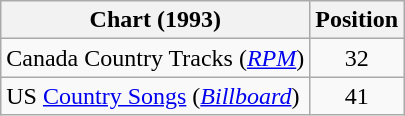<table class="wikitable sortable">
<tr>
<th scope="col">Chart (1993)</th>
<th scope="col">Position</th>
</tr>
<tr>
<td>Canada Country Tracks (<em><a href='#'>RPM</a></em>)</td>
<td align="center">32</td>
</tr>
<tr>
<td>US <a href='#'>Country Songs</a> (<em><a href='#'>Billboard</a></em>)</td>
<td align="center">41</td>
</tr>
</table>
